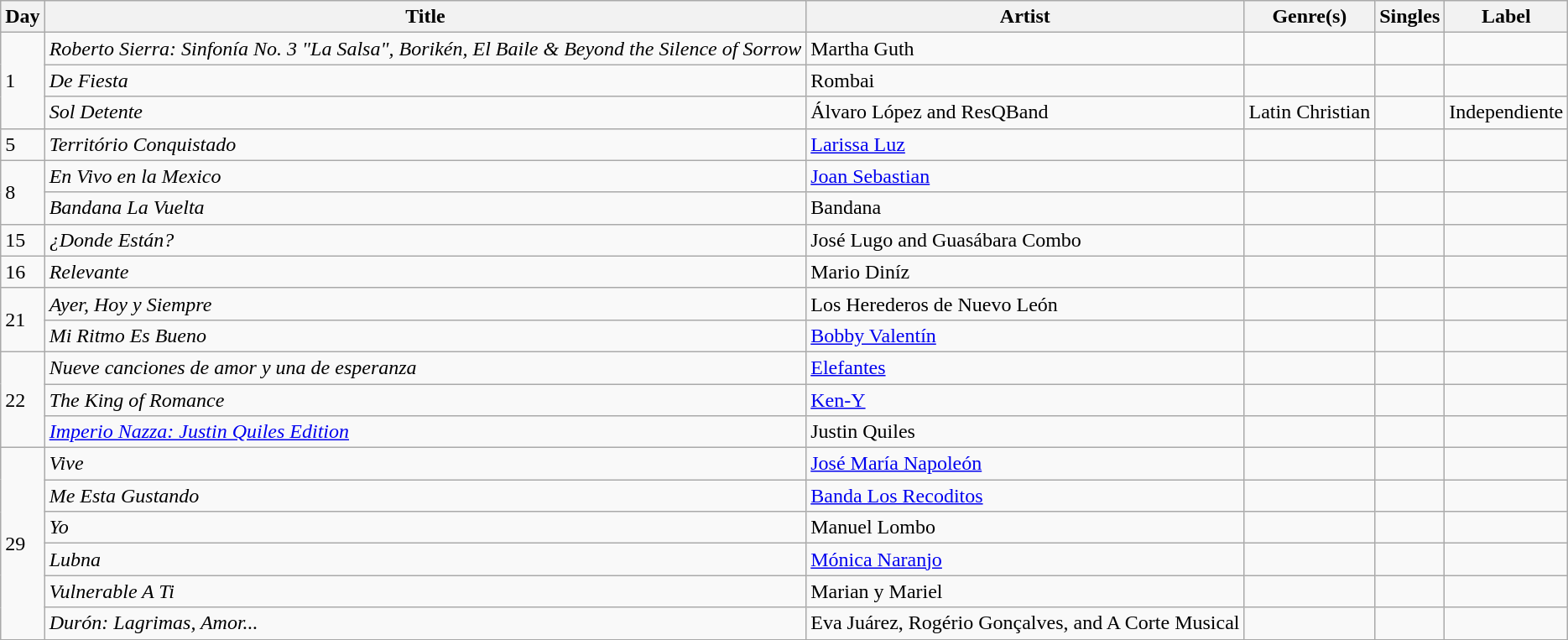<table class="wikitable sortable" style="text-align: left;">
<tr>
<th>Day</th>
<th>Title</th>
<th>Artist</th>
<th>Genre(s)</th>
<th>Singles</th>
<th>Label</th>
</tr>
<tr>
<td rowspan="3">1</td>
<td><em>Roberto Sierra: Sinfonía No. 3 "La Salsa", Borikén, El Baile & Beyond the Silence of Sorrow</em></td>
<td>Martha Guth</td>
<td></td>
<td></td>
<td></td>
</tr>
<tr>
<td><em>De Fiesta</em></td>
<td>Rombai</td>
<td></td>
<td></td>
<td></td>
</tr>
<tr>
<td><em>Sol Detente</em></td>
<td>Álvaro López and ResQBand</td>
<td>Latin Christian</td>
<td></td>
<td>Independiente</td>
</tr>
<tr>
<td>5</td>
<td><em>Território Conquistado</em></td>
<td><a href='#'>Larissa Luz</a></td>
<td></td>
<td></td>
<td></td>
</tr>
<tr>
<td rowspan="2">8</td>
<td><em>En Vivo en la Mexico</em></td>
<td><a href='#'>Joan Sebastian</a></td>
<td></td>
<td></td>
<td></td>
</tr>
<tr>
<td><em>Bandana La Vuelta</em></td>
<td>Bandana</td>
<td></td>
<td></td>
<td></td>
</tr>
<tr>
<td>15</td>
<td><em>¿Donde Están?</em></td>
<td>José Lugo and Guasábara Combo</td>
<td></td>
<td></td>
<td></td>
</tr>
<tr>
<td>16</td>
<td><em>Relevante</em></td>
<td>Mario Diníz</td>
<td></td>
<td></td>
<td></td>
</tr>
<tr>
<td rowspan="2">21</td>
<td><em>Ayer, Hoy y Siempre</em></td>
<td>Los Herederos de Nuevo León</td>
<td></td>
<td></td>
<td></td>
</tr>
<tr>
<td><em>Mi Ritmo Es Bueno</em></td>
<td><a href='#'>Bobby Valentín</a></td>
<td></td>
<td></td>
<td></td>
</tr>
<tr>
<td rowspan="3">22</td>
<td><em>Nueve canciones de amor y una de esperanza</em></td>
<td><a href='#'>Elefantes</a></td>
<td></td>
<td></td>
<td></td>
</tr>
<tr>
<td><em>The King of Romance</em></td>
<td><a href='#'>Ken-Y</a></td>
<td></td>
<td></td>
<td></td>
</tr>
<tr>
<td><em><a href='#'>Imperio Nazza: Justin Quiles Edition</a></em></td>
<td>Justin Quiles</td>
<td></td>
<td></td>
<td></td>
</tr>
<tr>
<td rowspan="6">29</td>
<td><em>Vive</em></td>
<td><a href='#'>José María Napoleón</a></td>
<td></td>
<td></td>
<td></td>
</tr>
<tr>
<td><em>Me Esta Gustando</em></td>
<td><a href='#'>Banda Los Recoditos</a></td>
<td></td>
<td></td>
<td></td>
</tr>
<tr>
<td><em>Yo</em></td>
<td>Manuel Lombo</td>
<td></td>
<td></td>
<td></td>
</tr>
<tr>
<td><em>Lubna</em></td>
<td><a href='#'>Mónica Naranjo</a></td>
<td></td>
<td></td>
<td></td>
</tr>
<tr>
<td><em>Vulnerable A Ti</em></td>
<td>Marian y Mariel</td>
<td></td>
<td></td>
<td></td>
</tr>
<tr>
<td><em>Durón: Lagrimas, Amor...</em></td>
<td>Eva Juárez, Rogério Gonçalves, and A Corte Musical</td>
<td></td>
<td></td>
<td></td>
</tr>
<tr>
</tr>
</table>
